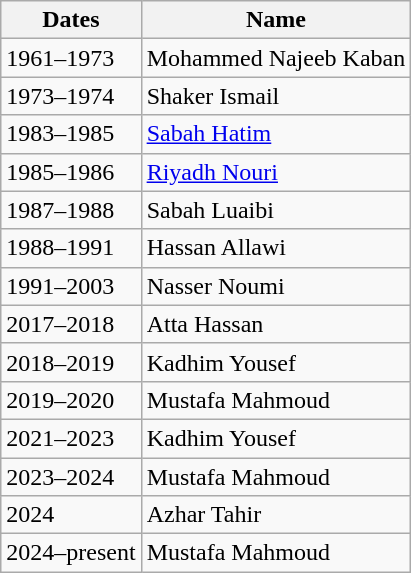<table class="wikitable" style="text-align: left">
<tr>
<th>Dates</th>
<th>Name</th>
</tr>
<tr>
<td>1961–1973</td>
<td> Mohammed Najeeb Kaban</td>
</tr>
<tr>
<td>1973–1974</td>
<td> Shaker Ismail</td>
</tr>
<tr>
<td>1983–1985</td>
<td> <a href='#'>Sabah Hatim</a></td>
</tr>
<tr>
<td>1985–1986</td>
<td> <a href='#'>Riyadh Nouri</a></td>
</tr>
<tr>
<td>1987–1988</td>
<td> Sabah Luaibi</td>
</tr>
<tr>
<td>1988–1991</td>
<td> Hassan Allawi</td>
</tr>
<tr>
<td>1991–2003</td>
<td> Nasser Noumi</td>
</tr>
<tr>
<td>2017–2018</td>
<td> Atta Hassan</td>
</tr>
<tr>
<td>2018–2019</td>
<td> Kadhim Yousef</td>
</tr>
<tr>
<td>2019–2020</td>
<td> Mustafa Mahmoud</td>
</tr>
<tr>
<td>2021–2023</td>
<td> Kadhim Yousef</td>
</tr>
<tr>
<td>2023–2024</td>
<td> Mustafa Mahmoud</td>
</tr>
<tr>
<td>2024</td>
<td> Azhar Tahir</td>
</tr>
<tr>
<td>2024–present</td>
<td> Mustafa Mahmoud</td>
</tr>
</table>
